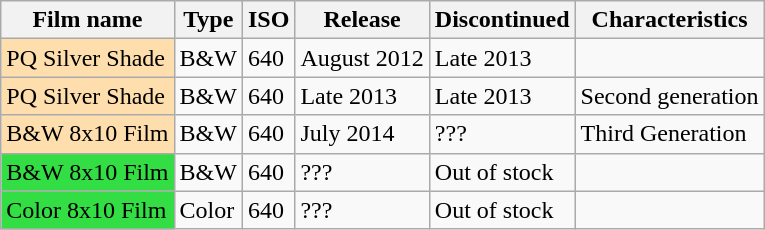<table class="wikitable sortable mw-collapsible">
<tr>
<th>Film name</th>
<th>Type</th>
<th>ISO</th>
<th>Release</th>
<th>Discontinued</th>
<th>Characteristics</th>
</tr>
<tr>
<td style="background:#ffdead">PQ Silver Shade</td>
<td>B&W</td>
<td>640</td>
<td>August 2012</td>
<td>Late 2013</td>
<td></td>
</tr>
<tr>
<td style="background:#ffdead">PQ Silver Shade</td>
<td>B&W</td>
<td>640</td>
<td>Late 2013</td>
<td>Late 2013</td>
<td>Second generation</td>
</tr>
<tr>
<td style="background:#ffdead">B&W 8x10 Film</td>
<td>B&W</td>
<td>640</td>
<td>July 2014</td>
<td>???</td>
<td>Third Generation</td>
</tr>
<tr>
<td style="background:#3d4;">B&W 8x10 Film</td>
<td>B&W</td>
<td>640</td>
<td>???</td>
<td>Out of stock</td>
<td></td>
</tr>
<tr>
<td style="background:#3d4;">Color 8x10 Film</td>
<td>Color</td>
<td>640</td>
<td>???</td>
<td>Out of stock</td>
<td></td>
</tr>
</table>
